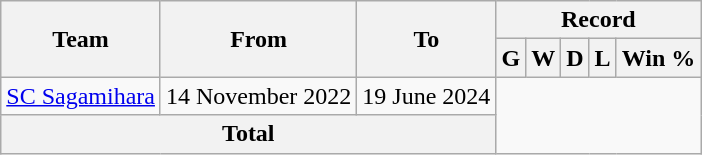<table class="wikitable" style="text-align: left">
<tr>
<th rowspan="2">Team</th>
<th rowspan="2">From</th>
<th rowspan="2">To</th>
<th colspan="8">Record</th>
</tr>
<tr>
<th>G</th>
<th>W</th>
<th>D</th>
<th>L</th>
<th>Win %</th>
</tr>
<tr>
<td><a href='#'>SC Sagamihara</a></td>
<td>14 November 2022</td>
<td>19 June 2024<br></td>
</tr>
<tr>
<th colspan="3">Total<br></th>
</tr>
</table>
